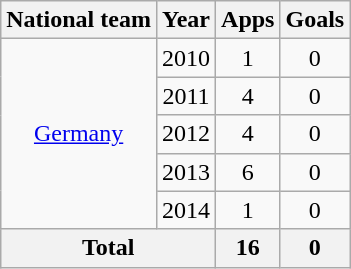<table class="wikitable" style="text-align:center">
<tr>
<th>National team</th>
<th>Year</th>
<th>Apps</th>
<th>Goals</th>
</tr>
<tr>
<td rowspan="5"><a href='#'>Germany</a></td>
<td>2010</td>
<td>1</td>
<td>0</td>
</tr>
<tr>
<td>2011</td>
<td>4</td>
<td>0</td>
</tr>
<tr>
<td>2012</td>
<td>4</td>
<td>0</td>
</tr>
<tr>
<td>2013</td>
<td>6</td>
<td>0</td>
</tr>
<tr>
<td>2014</td>
<td>1</td>
<td>0</td>
</tr>
<tr>
<th colspan="2">Total</th>
<th>16</th>
<th>0</th>
</tr>
</table>
